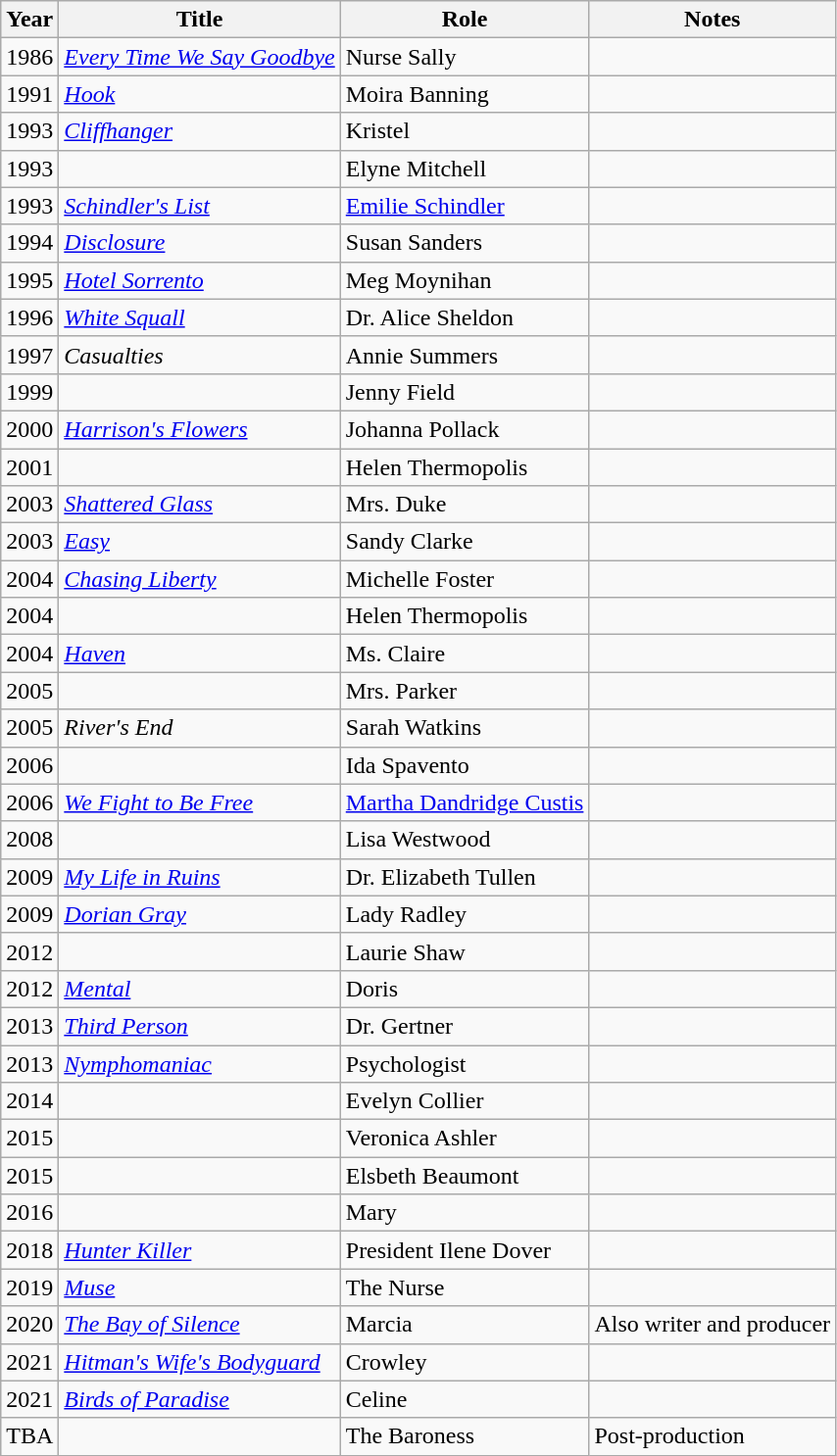<table class="wikitable sortable">
<tr>
<th>Year</th>
<th>Title</th>
<th>Role</th>
<th class="unsortable">Notes</th>
</tr>
<tr>
<td>1986</td>
<td><em><a href='#'>Every Time We Say Goodbye</a></em></td>
<td>Nurse Sally</td>
<td></td>
</tr>
<tr>
<td>1991</td>
<td><em><a href='#'>Hook</a></em></td>
<td>Moira Banning</td>
<td></td>
</tr>
<tr>
<td>1993</td>
<td><em><a href='#'>Cliffhanger</a></em></td>
<td>Kristel</td>
<td></td>
</tr>
<tr>
<td>1993</td>
<td><em></em></td>
<td>Elyne Mitchell</td>
<td></td>
</tr>
<tr>
<td>1993</td>
<td><em><a href='#'>Schindler's List</a></em></td>
<td><a href='#'>Emilie Schindler</a></td>
<td></td>
</tr>
<tr>
<td>1994</td>
<td><em><a href='#'>Disclosure</a></em></td>
<td>Susan Sanders</td>
<td></td>
</tr>
<tr>
<td>1995</td>
<td><em><a href='#'>Hotel Sorrento</a></em></td>
<td>Meg Moynihan</td>
<td></td>
</tr>
<tr>
<td>1996</td>
<td><em><a href='#'>White Squall</a></em></td>
<td>Dr. Alice Sheldon</td>
<td></td>
</tr>
<tr>
<td>1997</td>
<td><em>Casualties</em></td>
<td>Annie Summers</td>
<td></td>
</tr>
<tr>
<td>1999</td>
<td><em></em></td>
<td>Jenny Field</td>
<td></td>
</tr>
<tr>
<td>2000</td>
<td><em><a href='#'>Harrison's Flowers</a></em></td>
<td>Johanna Pollack</td>
<td></td>
</tr>
<tr>
<td>2001</td>
<td><em></em></td>
<td>Helen Thermopolis</td>
<td></td>
</tr>
<tr>
<td>2003</td>
<td><em><a href='#'>Shattered Glass</a></em></td>
<td>Mrs. Duke</td>
<td></td>
</tr>
<tr>
<td>2003</td>
<td><em><a href='#'>Easy</a></em></td>
<td>Sandy Clarke</td>
<td></td>
</tr>
<tr>
<td>2004</td>
<td><em><a href='#'>Chasing Liberty</a></em></td>
<td>Michelle Foster</td>
<td></td>
</tr>
<tr>
<td>2004</td>
<td><em></em></td>
<td>Helen Thermopolis</td>
<td></td>
</tr>
<tr>
<td>2004</td>
<td><em><a href='#'>Haven</a></em></td>
<td>Ms. Claire</td>
<td></td>
</tr>
<tr>
<td>2005</td>
<td><em></em></td>
<td>Mrs. Parker</td>
<td></td>
</tr>
<tr>
<td>2005</td>
<td><em>River's End</em></td>
<td>Sarah Watkins</td>
<td></td>
</tr>
<tr>
<td>2006</td>
<td><em></em></td>
<td>Ida Spavento</td>
<td></td>
</tr>
<tr>
<td>2006</td>
<td><em><a href='#'>We Fight to Be Free</a></em></td>
<td><a href='#'>Martha Dandridge Custis</a></td>
<td></td>
</tr>
<tr>
<td>2008</td>
<td><em></em></td>
<td>Lisa Westwood</td>
<td></td>
</tr>
<tr>
<td>2009</td>
<td><em><a href='#'>My Life in Ruins</a></em></td>
<td>Dr. Elizabeth Tullen</td>
<td></td>
</tr>
<tr>
<td>2009</td>
<td><em><a href='#'>Dorian Gray</a></em></td>
<td>Lady Radley</td>
<td></td>
</tr>
<tr>
<td>2012</td>
<td><em></em></td>
<td>Laurie Shaw</td>
<td></td>
</tr>
<tr>
<td>2012</td>
<td><em><a href='#'>Mental</a></em></td>
<td>Doris</td>
<td></td>
</tr>
<tr>
<td>2013</td>
<td><em><a href='#'>Third Person</a></em></td>
<td>Dr. Gertner</td>
<td></td>
</tr>
<tr>
<td>2013</td>
<td><em><a href='#'>Nymphomaniac</a></em></td>
<td>Psychologist</td>
<td></td>
</tr>
<tr>
<td>2014</td>
<td><em></em></td>
<td>Evelyn Collier</td>
<td></td>
</tr>
<tr>
<td>2015</td>
<td><em></em></td>
<td>Veronica Ashler</td>
<td></td>
</tr>
<tr>
<td>2015</td>
<td><em></em></td>
<td>Elsbeth Beaumont</td>
<td></td>
</tr>
<tr>
<td>2016</td>
<td><em></em></td>
<td>Mary</td>
<td></td>
</tr>
<tr>
<td>2018</td>
<td><em><a href='#'>Hunter Killer</a></em></td>
<td>President Ilene Dover</td>
<td></td>
</tr>
<tr>
<td>2019</td>
<td><em><a href='#'>Muse</a></em></td>
<td>The Nurse</td>
<td></td>
</tr>
<tr>
<td>2020</td>
<td><em><a href='#'>The Bay of Silence</a></em></td>
<td>Marcia</td>
<td>Also writer and producer</td>
</tr>
<tr>
<td>2021</td>
<td><em><a href='#'>Hitman's Wife's Bodyguard</a></em></td>
<td>Crowley</td>
<td></td>
</tr>
<tr>
<td>2021</td>
<td><em><a href='#'>Birds of Paradise</a></em></td>
<td>Celine</td>
<td></td>
</tr>
<tr>
<td>TBA</td>
<td><em></em></td>
<td>The Baroness</td>
<td>Post-production</td>
</tr>
</table>
